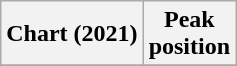<table class="wikitable plainrowheaders" style="text-align:center;">
<tr>
<th scope="col">Chart (2021)</th>
<th scope="col">Peak<br>position</th>
</tr>
<tr>
</tr>
</table>
